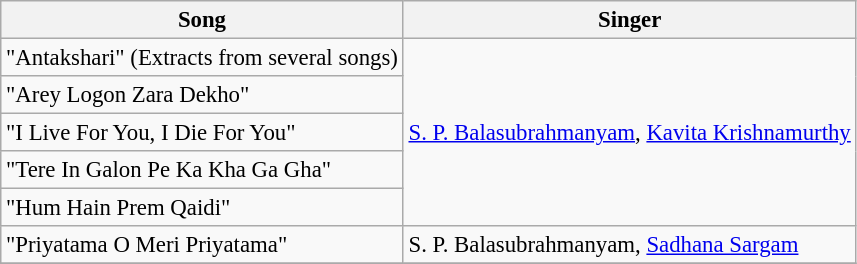<table class="wikitable" style="font-size:95%;">
<tr>
<th>Song</th>
<th>Singer</th>
</tr>
<tr>
<td>"Antakshari" (Extracts from several songs)</td>
<td rowspan=5><a href='#'>S. P. Balasubrahmanyam</a>, <a href='#'>Kavita Krishnamurthy</a></td>
</tr>
<tr>
<td>"Arey Logon Zara Dekho"</td>
</tr>
<tr>
<td>"I Live For You, I Die For You"</td>
</tr>
<tr>
<td>"Tere In Galon Pe Ka Kha Ga Gha"</td>
</tr>
<tr>
<td>"Hum Hain Prem Qaidi"</td>
</tr>
<tr>
<td>"Priyatama O Meri Priyatama"</td>
<td>S. P. Balasubrahmanyam, <a href='#'>Sadhana Sargam</a></td>
</tr>
<tr>
</tr>
</table>
